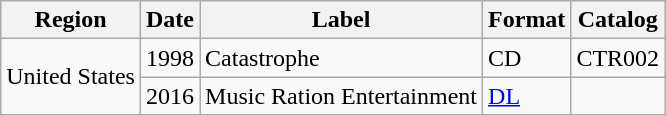<table class="wikitable">
<tr>
<th>Region</th>
<th>Date</th>
<th>Label</th>
<th>Format</th>
<th>Catalog</th>
</tr>
<tr>
<td rowspan="2">United States</td>
<td>1998</td>
<td>Catastrophe</td>
<td>CD</td>
<td>CTR002</td>
</tr>
<tr>
<td>2016</td>
<td>Music Ration Entertainment</td>
<td><a href='#'>DL</a></td>
<td></td>
</tr>
</table>
